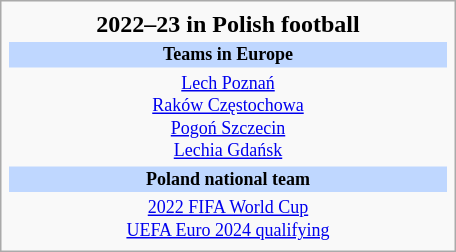<table class="infobox football" style="width: 19em; text-align: center;">
<tr>
<th colspan=3 style="font-size: 16px;">2022–23 in Polish football</th>
</tr>
<tr>
<td colspan=3 style="font-size: 12px; background: #BFD7FF;"><strong>Teams in Europe</strong></td>
</tr>
<tr>
<td colspan=3 style="font-size: 12px;"><a href='#'>Lech Poznań</a><br><a href='#'>Raków Częstochowa</a><br><a href='#'>Pogoń Szczecin</a><br><a href='#'>Lechia Gdańsk</a></td>
</tr>
<tr>
<td colspan=3 style="font-size: 12px; background: #BFD7FF;"><strong>Poland national team</strong></td>
</tr>
<tr>
<td colspan=3 style="font-size: 12px;"><a href='#'>2022 FIFA World Cup</a><br><a href='#'>UEFA Euro 2024 qualifying</a></td>
</tr>
</table>
